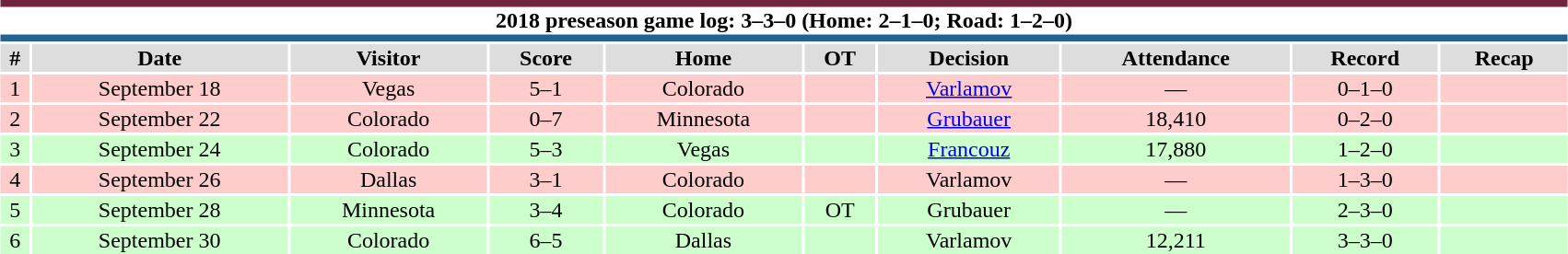<table class="toccolours collapsible collapsed" style="width:90%; clear:both; margin:1.5em auto; text-align:center;">
<tr>
<th colspan="10" style="background:#FFFFFF; border-top:#6F263D 5px solid; border-bottom:#236192 5px solid;">2018 preseason game log: 3–3–0 (Home: 2–1–0; Road: 1–2–0)</th>
</tr>
<tr style="background:#ddd;">
<th>#</th>
<th>Date</th>
<th>Visitor</th>
<th>Score</th>
<th>Home</th>
<th>OT</th>
<th>Decision</th>
<th>Attendance</th>
<th>Record</th>
<th>Recap</th>
</tr>
<tr style="background:#fcc;">
<td>1</td>
<td>September 18</td>
<td>Vegas</td>
<td>5–1</td>
<td>Colorado</td>
<td></td>
<td><a href='#'>Varlamov</a></td>
<td>—</td>
<td>0–1–0</td>
<td></td>
</tr>
<tr style="background:#fcc;">
<td>2</td>
<td>September 22</td>
<td>Colorado</td>
<td>0–7</td>
<td>Minnesota</td>
<td></td>
<td><a href='#'>Grubauer</a></td>
<td>18,410</td>
<td>0–2–0</td>
<td></td>
</tr>
<tr style="background:#cfc;">
<td>3</td>
<td>September 24</td>
<td>Colorado</td>
<td>5–3</td>
<td>Vegas</td>
<td></td>
<td><a href='#'>Francouz</a></td>
<td>17,880</td>
<td>1–2–0</td>
<td></td>
</tr>
<tr style="background:#fcc;">
<td>4</td>
<td>September 26</td>
<td>Dallas</td>
<td>3–1</td>
<td>Colorado</td>
<td></td>
<td>Varlamov</td>
<td>—</td>
<td>1–3–0</td>
<td></td>
</tr>
<tr style="background:#cfc;">
<td>5</td>
<td>September 28</td>
<td>Minnesota</td>
<td>3–4</td>
<td>Colorado</td>
<td>OT</td>
<td>Grubauer</td>
<td>—</td>
<td>2–3–0</td>
<td></td>
</tr>
<tr style="background:#cfc;">
<td>6</td>
<td>September 30</td>
<td>Colorado</td>
<td>6–5</td>
<td>Dallas</td>
<td></td>
<td>Varlamov</td>
<td>12,211</td>
<td>3–3–0</td>
<td></td>
</tr>
</table>
